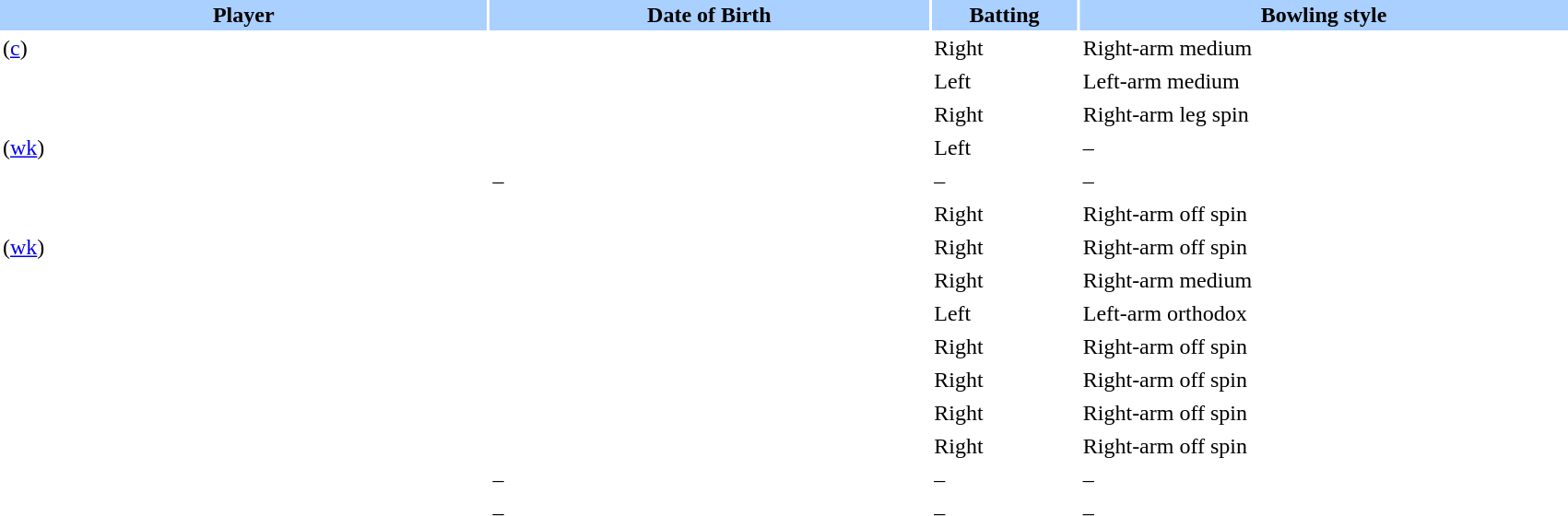<table class="sortable" border="0" cellspacing="2" cellpadding="2" style="width:90%;">
<tr style="background:#aad0ff;">
<th width=20%>Player</th>
<th width=18%>Date of Birth</th>
<th width=6%>Batting</th>
<th width=20%>Bowling style</th>
</tr>
<tr>
<td><strong></strong> (<a href='#'>c</a>)</td>
<td></td>
<td>Right</td>
<td>Right-arm medium</td>
</tr>
<tr>
<td></td>
<td></td>
<td>Left</td>
<td>Left-arm medium</td>
</tr>
<tr>
<td></td>
<td></td>
<td>Right</td>
<td>Right-arm leg spin</td>
</tr>
<tr>
<td> (<a href='#'>wk</a>)</td>
<td></td>
<td>Left</td>
<td>–</td>
</tr>
<tr>
<td></td>
<td>–</td>
<td>–</td>
<td>–</td>
</tr>
<tr>
<td><strong></strong></td>
<td></td>
<td>Right</td>
<td>Right-arm off spin</td>
</tr>
<tr>
<td> (<a href='#'>wk</a>)</td>
<td></td>
<td>Right</td>
<td>Right-arm off spin</td>
</tr>
<tr>
<td></td>
<td></td>
<td>Right</td>
<td>Right-arm medium</td>
</tr>
<tr>
<td></td>
<td></td>
<td>Left</td>
<td>Left-arm orthodox</td>
</tr>
<tr>
<td></td>
<td></td>
<td>Right</td>
<td>Right-arm off spin</td>
</tr>
<tr>
<td></td>
<td></td>
<td>Right</td>
<td>Right-arm off spin</td>
</tr>
<tr>
<td></td>
<td></td>
<td>Right</td>
<td>Right-arm off spin</td>
</tr>
<tr>
<td><strong></strong></td>
<td></td>
<td>Right</td>
<td>Right-arm off spin</td>
</tr>
<tr>
<td></td>
<td>–</td>
<td>–</td>
<td>–</td>
</tr>
<tr>
<td></td>
<td>–</td>
<td>–</td>
<td>–</td>
</tr>
</table>
